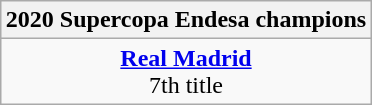<table class=wikitable style="text-align:center; margin:auto">
<tr>
<th>2020 Supercopa Endesa champions</th>
</tr>
<tr>
<td><strong><a href='#'>Real Madrid</a></strong><br>7th title</td>
</tr>
</table>
